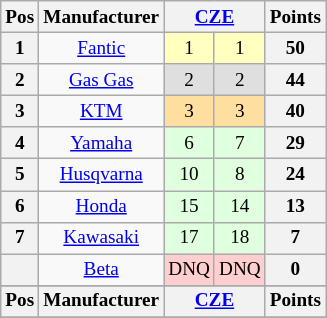<table class="wikitable" style="font-size: 80%; text-align:center">
<tr valign="top">
<th valign="middle">Pos</th>
<th valign="middle">Manufacturer</th>
<th colspan=2><a href='#'>CZE</a><br></th>
<th valign="middle">Points</th>
</tr>
<tr>
<th>1</th>
<td><a href='#'>Fantic</a></td>
<td style="background:#ffffbf;">1</td>
<td style="background:#ffffbf;">1</td>
<th>50</th>
</tr>
<tr>
<th>2</th>
<td><a href='#'>Gas Gas</a></td>
<td style="background:#dfdfdf;">2</td>
<td style="background:#dfdfdf;">2</td>
<th>44</th>
</tr>
<tr>
<th>3</th>
<td><a href='#'>KTM</a></td>
<td style="background:#ffdf9f;">3</td>
<td style="background:#ffdf9f;">3</td>
<th>40</th>
</tr>
<tr>
<th>4</th>
<td><a href='#'>Yamaha</a></td>
<td style="background:#dfffdf;">6</td>
<td style="background:#dfffdf;">7</td>
<th>29</th>
</tr>
<tr>
<th>5</th>
<td><a href='#'>Husqvarna</a></td>
<td style="background:#dfffdf;">10</td>
<td style="background:#dfffdf;">8</td>
<th>24</th>
</tr>
<tr>
<th>6</th>
<td><a href='#'>Honda</a></td>
<td style="background:#dfffdf;">15</td>
<td style="background:#dfffdf;">14</td>
<th>13</th>
</tr>
<tr>
<th>7</th>
<td><a href='#'>Kawasaki</a></td>
<td style="background:#dfffdf;">17</td>
<td style="background:#dfffdf;">18</td>
<th>7</th>
</tr>
<tr>
<th></th>
<td><a href='#'>Beta</a></td>
<td style="background:#ffcfcf;">DNQ</td>
<td style="background:#ffcfcf;">DNQ</td>
<th>0</th>
</tr>
<tr>
</tr>
<tr valign="top">
<th valign="middle">Pos</th>
<th valign="middle">Manufacturer</th>
<th colspan=2><a href='#'>CZE</a><br></th>
<th valign="middle">Points</th>
</tr>
<tr>
</tr>
</table>
